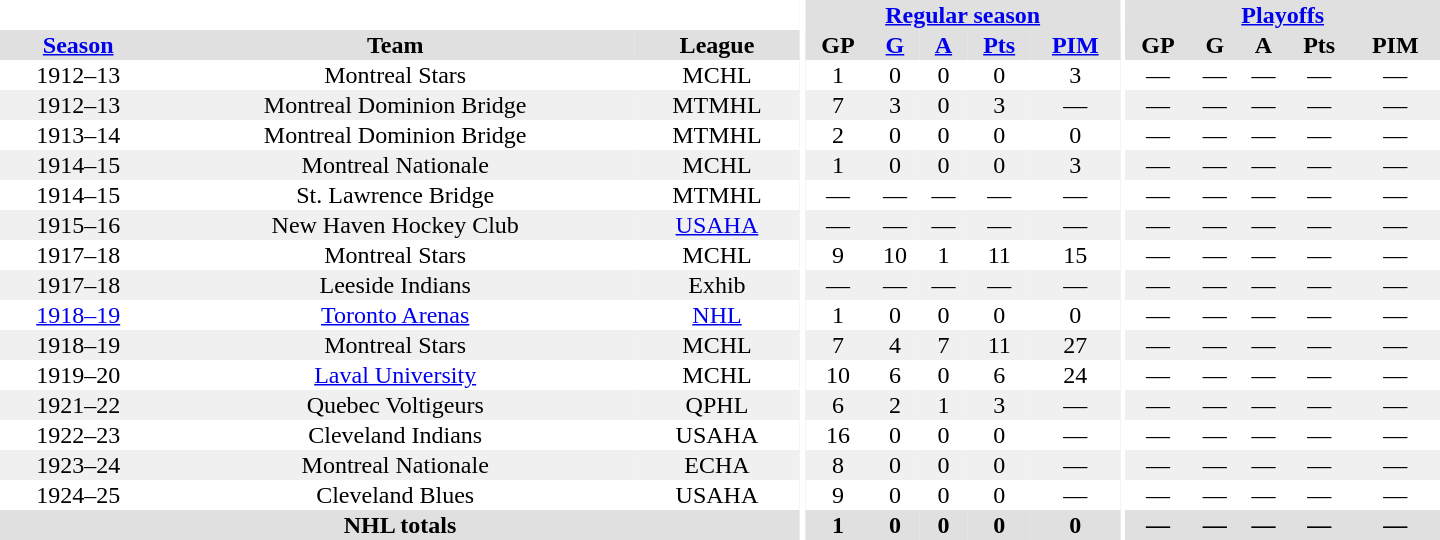<table border="0" cellpadding="1" cellspacing="0" style="text-align:center; width:60em">
<tr bgcolor="#e0e0e0">
<th colspan="3" bgcolor="#ffffff"></th>
<th rowspan="100" bgcolor="#ffffff"></th>
<th colspan="5"><a href='#'>Regular season</a></th>
<th rowspan="100" bgcolor="#ffffff"></th>
<th colspan="5"><a href='#'>Playoffs</a></th>
</tr>
<tr bgcolor="#e0e0e0">
<th><a href='#'>Season</a></th>
<th>Team</th>
<th>League</th>
<th>GP</th>
<th><a href='#'>G</a></th>
<th><a href='#'>A</a></th>
<th><a href='#'>Pts</a></th>
<th><a href='#'>PIM</a></th>
<th>GP</th>
<th>G</th>
<th>A</th>
<th>Pts</th>
<th>PIM</th>
</tr>
<tr>
<td>1912–13</td>
<td>Montreal Stars</td>
<td>MCHL</td>
<td>1</td>
<td>0</td>
<td>0</td>
<td>0</td>
<td>3</td>
<td>—</td>
<td>—</td>
<td>—</td>
<td>—</td>
<td>—</td>
</tr>
<tr bgcolor="#f0f0f0">
<td>1912–13</td>
<td>Montreal Dominion Bridge</td>
<td>MTMHL</td>
<td>7</td>
<td>3</td>
<td>0</td>
<td>3</td>
<td>—</td>
<td>—</td>
<td>—</td>
<td>—</td>
<td>—</td>
<td>—</td>
</tr>
<tr>
<td>1913–14</td>
<td>Montreal Dominion Bridge</td>
<td>MTMHL</td>
<td>2</td>
<td>0</td>
<td>0</td>
<td>0</td>
<td>0</td>
<td>—</td>
<td>—</td>
<td>—</td>
<td>—</td>
<td>—</td>
</tr>
<tr bgcolor="#f0f0f0">
<td>1914–15</td>
<td>Montreal Nationale</td>
<td>MCHL</td>
<td>1</td>
<td>0</td>
<td>0</td>
<td>0</td>
<td>3</td>
<td>—</td>
<td>—</td>
<td>—</td>
<td>—</td>
<td>—</td>
</tr>
<tr>
<td>1914–15</td>
<td>St. Lawrence Bridge</td>
<td>MTMHL</td>
<td>—</td>
<td>—</td>
<td>—</td>
<td>—</td>
<td>—</td>
<td>—</td>
<td>—</td>
<td>—</td>
<td>—</td>
<td>—</td>
</tr>
<tr bgcolor="#f0f0f0">
<td>1915–16</td>
<td>New Haven Hockey Club</td>
<td><a href='#'>USAHA</a></td>
<td>—</td>
<td>—</td>
<td>—</td>
<td>—</td>
<td>—</td>
<td>—</td>
<td>—</td>
<td>—</td>
<td>—</td>
<td>—</td>
</tr>
<tr>
<td>1917–18</td>
<td>Montreal Stars</td>
<td>MCHL</td>
<td>9</td>
<td>10</td>
<td>1</td>
<td>11</td>
<td>15</td>
<td>—</td>
<td>—</td>
<td>—</td>
<td>—</td>
<td>—</td>
</tr>
<tr bgcolor="#f0f0f0">
<td>1917–18</td>
<td>Leeside Indians</td>
<td>Exhib</td>
<td>—</td>
<td>—</td>
<td>—</td>
<td>—</td>
<td>—</td>
<td>—</td>
<td>—</td>
<td>—</td>
<td>—</td>
<td>—</td>
</tr>
<tr>
<td><a href='#'>1918–19</a></td>
<td><a href='#'>Toronto Arenas</a></td>
<td><a href='#'>NHL</a></td>
<td>1</td>
<td>0</td>
<td>0</td>
<td>0</td>
<td>0</td>
<td>—</td>
<td>—</td>
<td>—</td>
<td>—</td>
<td>—</td>
</tr>
<tr bgcolor="#f0f0f0">
<td>1918–19</td>
<td>Montreal Stars</td>
<td>MCHL</td>
<td>7</td>
<td>4</td>
<td>7</td>
<td>11</td>
<td>27</td>
<td>—</td>
<td>—</td>
<td>—</td>
<td>—</td>
<td>—</td>
</tr>
<tr>
<td>1919–20</td>
<td><a href='#'>Laval University</a></td>
<td>MCHL</td>
<td>10</td>
<td>6</td>
<td>0</td>
<td>6</td>
<td>24</td>
<td>—</td>
<td>—</td>
<td>—</td>
<td>—</td>
<td>—</td>
</tr>
<tr bgcolor="#f0f0f0">
<td>1921–22</td>
<td>Quebec Voltigeurs</td>
<td>QPHL</td>
<td>6</td>
<td>2</td>
<td>1</td>
<td>3</td>
<td>—</td>
<td>—</td>
<td>—</td>
<td>—</td>
<td>—</td>
<td>—</td>
</tr>
<tr>
<td>1922–23</td>
<td>Cleveland Indians</td>
<td>USAHA</td>
<td>16</td>
<td>0</td>
<td>0</td>
<td>0</td>
<td>—</td>
<td>—</td>
<td>—</td>
<td>—</td>
<td>—</td>
<td>—</td>
</tr>
<tr bgcolor="#f0f0f0">
<td>1923–24</td>
<td>Montreal Nationale</td>
<td>ECHA</td>
<td>8</td>
<td>0</td>
<td>0</td>
<td>0</td>
<td>—</td>
<td>—</td>
<td>—</td>
<td>—</td>
<td>—</td>
<td>—</td>
</tr>
<tr>
<td>1924–25</td>
<td>Cleveland Blues</td>
<td>USAHA</td>
<td>9</td>
<td>0</td>
<td>0</td>
<td>0</td>
<td>—</td>
<td>—</td>
<td>—</td>
<td>—</td>
<td>—</td>
<td>—</td>
</tr>
<tr bgcolor="#e0e0e0">
<th colspan="3">NHL totals</th>
<th>1</th>
<th>0</th>
<th>0</th>
<th>0</th>
<th>0</th>
<th>—</th>
<th>—</th>
<th>—</th>
<th>—</th>
<th>—</th>
</tr>
</table>
